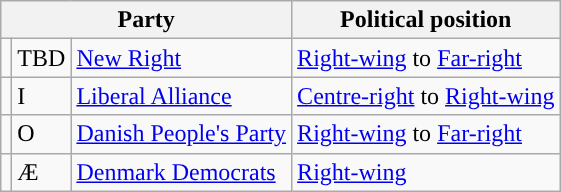<table class="wikitable">
<tr>
<th colspan="3">Party</th>
<th>Political position</th>
</tr>
<tr>
<td></td>
<td>TBD</td>
<td><a href='#'>New Right</a></td>
<td><a href='#'>Right-wing</a> to  <a href='#'>Far-right</a></td>
</tr>
<tr>
<td></td>
<td>I</td>
<td><a href='#'>Liberal Alliance</a></td>
<td><a href='#'>Centre-right</a> to <a href='#'>Right-wing</a></td>
</tr>
<tr>
<td></td>
<td>O</td>
<td><a href='#'>Danish People's Party</a></td>
<td><a href='#'>Right-wing</a> to  <a href='#'>Far-right</a></td>
</tr>
<tr>
<td></td>
<td>Æ</td>
<td><a href='#'>Denmark Democrats</a></td>
<td><a href='#'>Right-wing</a></td>
</tr>
</table>
